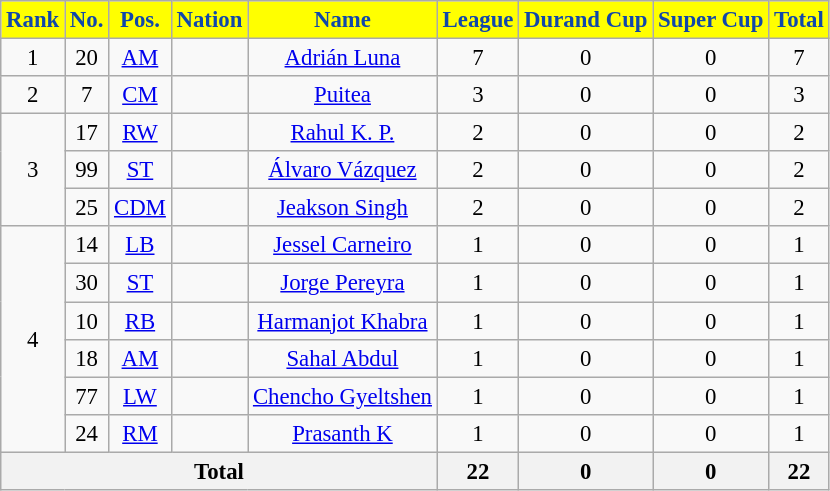<table class="wikitable sortable" style="font-size: 95%; text-align: center;">
<tr>
<th style="background:#FFFF00; color:#1047AB; text-align:center;">Rank</th>
<th style="background:#FFFF00; color:#1047AB; text-align:center;">No.</th>
<th style="background:#FFFF00; color:#1047AB; text-align:center;">Pos.</th>
<th style="background:#FFFF00; color:#1047AB; text-align:center;">Nation</th>
<th style="background:#FFFF00; color:#1047AB; text-align:center;">Name</th>
<th style="background:#FFFF00; color:#1047AB; text-align:center;">League</th>
<th style="background:#FFFF00; color:#1047AB; text-align:center;">Durand Cup</th>
<th style="background:#FFFF00; color:#1047AB; text-align:center;">Super Cup</th>
<th style="background:#FFFF00; color:#1047AB; text-align:center;">Total</th>
</tr>
<tr>
<td>1</td>
<td>20</td>
<td><a href='#'>AM</a></td>
<td></td>
<td><a href='#'>Adrián Luna</a></td>
<td>7</td>
<td>0</td>
<td>0</td>
<td>7</td>
</tr>
<tr>
<td>2</td>
<td>7</td>
<td><a href='#'>CM</a></td>
<td></td>
<td><a href='#'>Puitea</a></td>
<td>3</td>
<td>0</td>
<td 0>0</td>
<td>3</td>
</tr>
<tr>
<td rowspan="3">3</td>
<td>17</td>
<td><a href='#'>RW</a></td>
<td></td>
<td><a href='#'>Rahul K. P.</a></td>
<td>2</td>
<td>0</td>
<td>0</td>
<td>2</td>
</tr>
<tr>
<td>99</td>
<td><a href='#'>ST</a></td>
<td></td>
<td><a href='#'>Álvaro Vázquez</a></td>
<td>2</td>
<td>0</td>
<td>0</td>
<td>2</td>
</tr>
<tr>
<td>25</td>
<td><a href='#'>CDM</a></td>
<td></td>
<td><a href='#'>Jeakson Singh</a></td>
<td>2</td>
<td>0</td>
<td>0</td>
<td>2</td>
</tr>
<tr>
<td rowspan="6">4</td>
<td>14</td>
<td><a href='#'>LB</a></td>
<td></td>
<td><a href='#'>Jessel Carneiro</a></td>
<td>1</td>
<td>0</td>
<td>0</td>
<td>1</td>
</tr>
<tr>
<td>30</td>
<td><a href='#'>ST</a></td>
<td></td>
<td><a href='#'>Jorge Pereyra</a></td>
<td>1</td>
<td>0</td>
<td>0</td>
<td>1</td>
</tr>
<tr>
<td>10</td>
<td><a href='#'>RB</a></td>
<td></td>
<td><a href='#'>Harmanjot Khabra</a></td>
<td>1</td>
<td>0</td>
<td>0</td>
<td>1</td>
</tr>
<tr>
<td>18</td>
<td><a href='#'>AM</a></td>
<td></td>
<td><a href='#'>Sahal Abdul</a></td>
<td>1</td>
<td>0</td>
<td>0</td>
<td>1</td>
</tr>
<tr>
<td>77</td>
<td><a href='#'>LW</a></td>
<td></td>
<td><a href='#'>Chencho Gyeltshen</a></td>
<td>1</td>
<td>0</td>
<td>0</td>
<td>1</td>
</tr>
<tr>
<td>24</td>
<td><a href='#'>RM</a></td>
<td></td>
<td><a href='#'>Prasanth K</a></td>
<td>1</td>
<td>0</td>
<td>0</td>
<td>1</td>
</tr>
<tr>
<th colspan="5">Total</th>
<th>22</th>
<th>0</th>
<th>0</th>
<th>22</th>
</tr>
</table>
